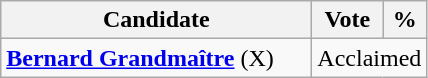<table class="wikitable">
<tr>
<th bgcolor="#DDDDFF" width="200px">Candidate</th>
<th bgcolor="#DDDDFF">Vote</th>
<th bgcolor="#DDDDFF">%</th>
</tr>
<tr>
<td><strong><a href='#'>Bernard Grandmaître</a></strong> (X)</td>
<td colspan="2">Acclaimed</td>
</tr>
</table>
